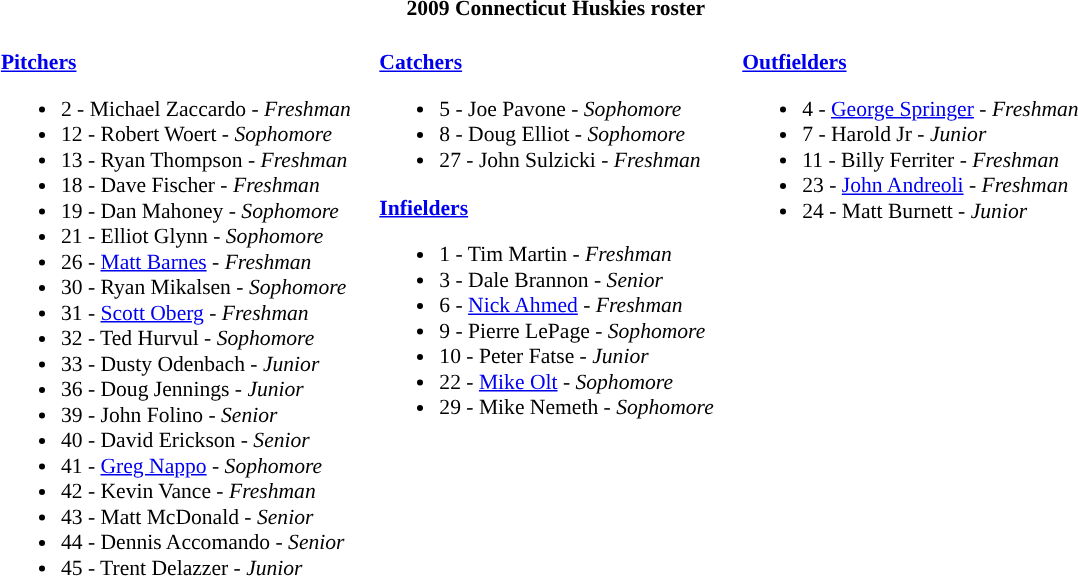<table class="toccolours" style="border-collapse:collapse; font-size:90%;">
<tr>
<th colspan=9>2009 Connecticut Huskies roster</th>
</tr>
<tr>
</tr>
<tr>
<td width="03"> </td>
<td valign="top"><br><strong><a href='#'>Pitchers</a></strong><ul><li>2 - Michael Zaccardo - <em>Freshman</em></li><li>12 - Robert Woert - <em> Sophomore</em></li><li>13 - Ryan Thompson - <em>Freshman</em></li><li>18 - Dave Fischer - <em>Freshman</em></li><li>19 - Dan Mahoney - <em>Sophomore</em></li><li>21 - Elliot Glynn - <em>Sophomore</em></li><li>26 - <a href='#'>Matt Barnes</a> - <em>Freshman</em></li><li>30 - Ryan Mikalsen - <em>Sophomore</em></li><li>31 - <a href='#'>Scott Oberg</a> - <em>Freshman</em></li><li>32 - Ted Hurvul - <em>Sophomore</em></li><li>33 - Dusty Odenbach - <em>Junior</em></li><li>36 - Doug Jennings - <em>Junior</em></li><li>39 - John Folino - <em>Senior</em></li><li>40 - David Erickson - <em> Senior</em></li><li>41 - <a href='#'>Greg Nappo</a> - <em> Sophomore</em></li><li>42 - Kevin Vance - <em>Freshman</em></li><li>43 - Matt McDonald - <em>Senior</em></li><li>44 - Dennis Accomando - <em>Senior</em></li><li>45 - Trent Delazzer - <em>Junior</em></li></ul></td>
<td width="15"> </td>
<td valign="top"><br><strong><a href='#'>Catchers</a></strong><ul><li>5 - Joe Pavone - <em>Sophomore</em></li><li>8 - Doug Elliot - <em> Sophomore</em></li><li>27 - John Sulzicki - <em>Freshman</em></li></ul><strong><a href='#'>Infielders</a></strong><ul><li>1 - Tim Martin - <em>Freshman</em></li><li>3 - Dale Brannon - <em>Senior</em></li><li>6 - <a href='#'>Nick Ahmed</a> - <em>Freshman</em></li><li>9 - Pierre LePage - <em>Sophomore</em></li><li>10 - Peter Fatse - <em>Junior</em></li><li>22 - <a href='#'>Mike Olt</a> - <em>Sophomore</em></li><li>29 - Mike Nemeth - <em>Sophomore</em></li></ul></td>
<td width="15"> </td>
<td valign="top"><br><strong><a href='#'>Outfielders</a></strong><ul><li>4 - <a href='#'>George Springer</a> - <em>Freshman</em></li><li>7 - Harold Jr - <em>Junior</em></li><li>11 - Billy Ferriter - <em>Freshman</em></li><li>23 - <a href='#'>John Andreoli</a> - <em>Freshman</em></li><li>24 - Matt Burnett - <em> Junior</em></li></ul></td>
<td width="25"> </td>
</tr>
</table>
